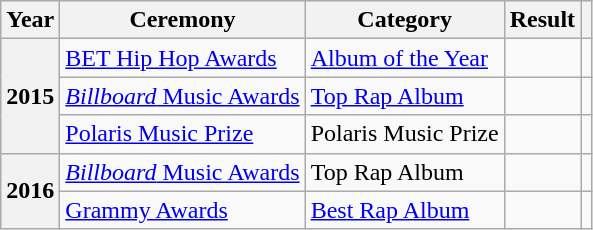<table class="wikitable sortable plainrowheaders" style="border:none; margin:0;">
<tr>
<th scope="col">Year</th>
<th scope="col">Ceremony</th>
<th scope="col">Category</th>
<th scope="col">Result</th>
<th scope="col" class="unsortable"></th>
</tr>
<tr>
<th scope="row" rowspan="3">2015</th>
<td><a href='#'>BET Hip Hop Awards</a></td>
<td><a href='#'>Album of the Year</a></td>
<td></td>
<td></td>
</tr>
<tr>
<td><a href='#'><em>Billboard</em> Music Awards</a></td>
<td><a href='#'>Top Rap Album</a></td>
<td></td>
<td></td>
</tr>
<tr>
<td><a href='#'>Polaris Music Prize</a></td>
<td>Polaris Music Prize</td>
<td></td>
<td></td>
</tr>
<tr>
<th scope="row" rowspan="2">2016</th>
<td><a href='#'><em>Billboard</em> Music Awards</a></td>
<td>Top Rap Album</td>
<td></td>
<td></td>
</tr>
<tr>
<td><a href='#'>Grammy Awards</a></td>
<td><a href='#'>Best Rap Album</a></td>
<td></td>
<td></td>
</tr>
</table>
